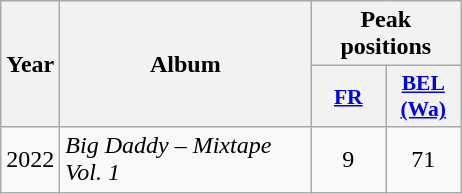<table class="wikitable">
<tr>
<th rowspan="2" style="text-align:center; width:10px;">Year</th>
<th rowspan="2" style="text-align:center; width:160px;">Album</th>
<th style="text-align:center; width:20px;" colspan=2>Peak positions</th>
</tr>
<tr>
<th scope="col" style="width:3em;font-size:90%;"><a href='#'>FR</a><br></th>
<th scope="col" style="width:3em;font-size:90%;"><a href='#'>BEL<br>(Wa)</a><br></th>
</tr>
<tr>
<td style="text-align:center;">2022</td>
<td><em>Big Daddy – Mixtape Vol. 1</em></td>
<td style="text-align:center;">9<br></td>
<td style="text-align:center;">71</td>
</tr>
</table>
